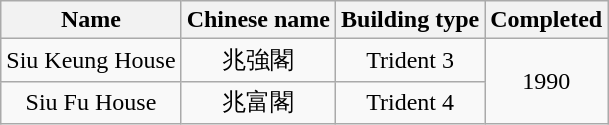<table class="wikitable" style="text-align: center">
<tr>
<th>Name</th>
<th>Chinese name</th>
<th>Building type</th>
<th>Completed</th>
</tr>
<tr>
<td>Siu Keung House</td>
<td>兆強閣</td>
<td>Trident 3</td>
<td rowspan="2">1990</td>
</tr>
<tr>
<td>Siu Fu House</td>
<td>兆富閣</td>
<td>Trident 4</td>
</tr>
</table>
